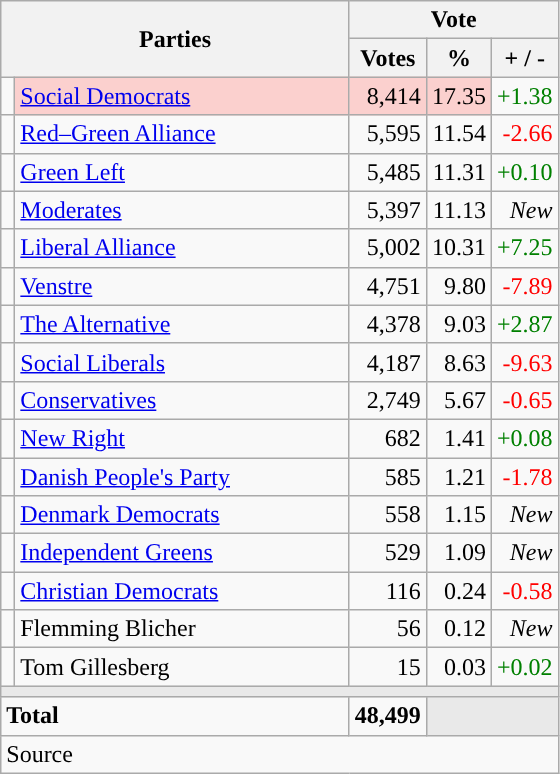<table class="wikitable" style="text-align:right;">
<tr>
<th style="text-align:centre;" rowspan="2" colspan="2" width="225">Parties</th>
<th colspan="3">Vote</th>
</tr>
<tr>
<th width="15">Votes</th>
<th width="15">%</th>
<th width="15">+ / -</th>
</tr>
<tr>
<td width="2" style="color:inherit;background:"></td>
<td bgcolor=#fbd0ce  align="left"><a href='#'>Social Democrats</a></td>
<td bgcolor=#fbd0ce>8,414</td>
<td bgcolor=#fbd0ce>17.35</td>
<td style=color:green;>+1.38</td>
</tr>
<tr>
<td width="2" style="color:inherit;background:"></td>
<td align="left"><a href='#'>Red–Green Alliance</a></td>
<td>5,595</td>
<td>11.54</td>
<td style=color:red;>-2.66</td>
</tr>
<tr>
<td width="2" style="color:inherit;background:"></td>
<td align="left"><a href='#'>Green Left</a></td>
<td>5,485</td>
<td>11.31</td>
<td style=color:green;>+0.10</td>
</tr>
<tr>
<td width="2" style="color:inherit;background:"></td>
<td align="left"><a href='#'>Moderates</a></td>
<td>5,397</td>
<td>11.13</td>
<td><em>New</em></td>
</tr>
<tr>
<td width="2" style="color:inherit;background:"></td>
<td align="left"><a href='#'>Liberal Alliance</a></td>
<td>5,002</td>
<td>10.31</td>
<td style=color:green;>+7.25</td>
</tr>
<tr>
<td width="2" style="color:inherit;background:"></td>
<td align="left"><a href='#'>Venstre</a></td>
<td>4,751</td>
<td>9.80</td>
<td style=color:red;>-7.89</td>
</tr>
<tr>
<td width="2" style="color:inherit;background:"></td>
<td align="left"><a href='#'>The Alternative</a></td>
<td>4,378</td>
<td>9.03</td>
<td style=color:green;>+2.87</td>
</tr>
<tr>
<td width="2" style="color:inherit;background:"></td>
<td align="left"><a href='#'>Social Liberals</a></td>
<td>4,187</td>
<td>8.63</td>
<td style=color:red;>-9.63</td>
</tr>
<tr>
<td width="2" style="color:inherit;background:"></td>
<td align="left"><a href='#'>Conservatives</a></td>
<td>2,749</td>
<td>5.67</td>
<td style=color:red;>-0.65</td>
</tr>
<tr>
<td width="2" style="color:inherit;background:"></td>
<td align="left"><a href='#'>New Right</a></td>
<td>682</td>
<td>1.41</td>
<td style=color:green;>+0.08</td>
</tr>
<tr>
<td width="2" style="color:inherit;background:"></td>
<td align="left"><a href='#'>Danish People's Party</a></td>
<td>585</td>
<td>1.21</td>
<td style=color:red;>-1.78</td>
</tr>
<tr>
<td width="2" style="color:inherit;background:"></td>
<td align="left"><a href='#'>Denmark Democrats</a></td>
<td>558</td>
<td>1.15</td>
<td><em>New</em></td>
</tr>
<tr>
<td width="2" style="color:inherit;background:"></td>
<td align="left"><a href='#'>Independent Greens</a></td>
<td>529</td>
<td>1.09</td>
<td><em>New</em></td>
</tr>
<tr>
<td width="2" style="color:inherit;background:"></td>
<td align="left"><a href='#'>Christian Democrats</a></td>
<td>116</td>
<td>0.24</td>
<td style=color:red;>-0.58</td>
</tr>
<tr>
<td width="2" style="color:inherit;background:"></td>
<td align="left">Flemming Blicher</td>
<td>56</td>
<td>0.12</td>
<td><em>New</em></td>
</tr>
<tr>
<td width="2" style="color:inherit;background:"></td>
<td align="left">Tom Gillesberg</td>
<td>15</td>
<td>0.03</td>
<td style=color:green;>+0.02</td>
</tr>
<tr>
<td colspan="7" bgcolor="#E9E9E9"></td>
</tr>
<tr>
<td align="left" colspan="2"><strong>Total</strong></td>
<td><strong>48,499</strong></td>
<td bgcolor="#E9E9E9" colspan="2"></td>
</tr>
<tr>
<td align="left" colspan="6">Source</td>
</tr>
</table>
